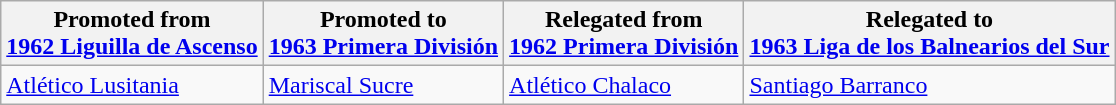<table class="wikitable">
<tr>
<th>Promoted from<br><a href='#'>1962 Liguilla de Ascenso</a></th>
<th>Promoted to<br><a href='#'>1963 Primera División</a></th>
<th>Relegated from<br><a href='#'>1962 Primera División</a></th>
<th>Relegated to<br><a href='#'>1963 Liga de los Balnearios del Sur</a></th>
</tr>
<tr>
<td> <a href='#'>Atlético Lusitania</a> </td>
<td> <a href='#'>Mariscal Sucre</a> </td>
<td> <a href='#'>Atlético Chalaco</a> </td>
<td> <a href='#'>Santiago Barranco</a> </td>
</tr>
</table>
